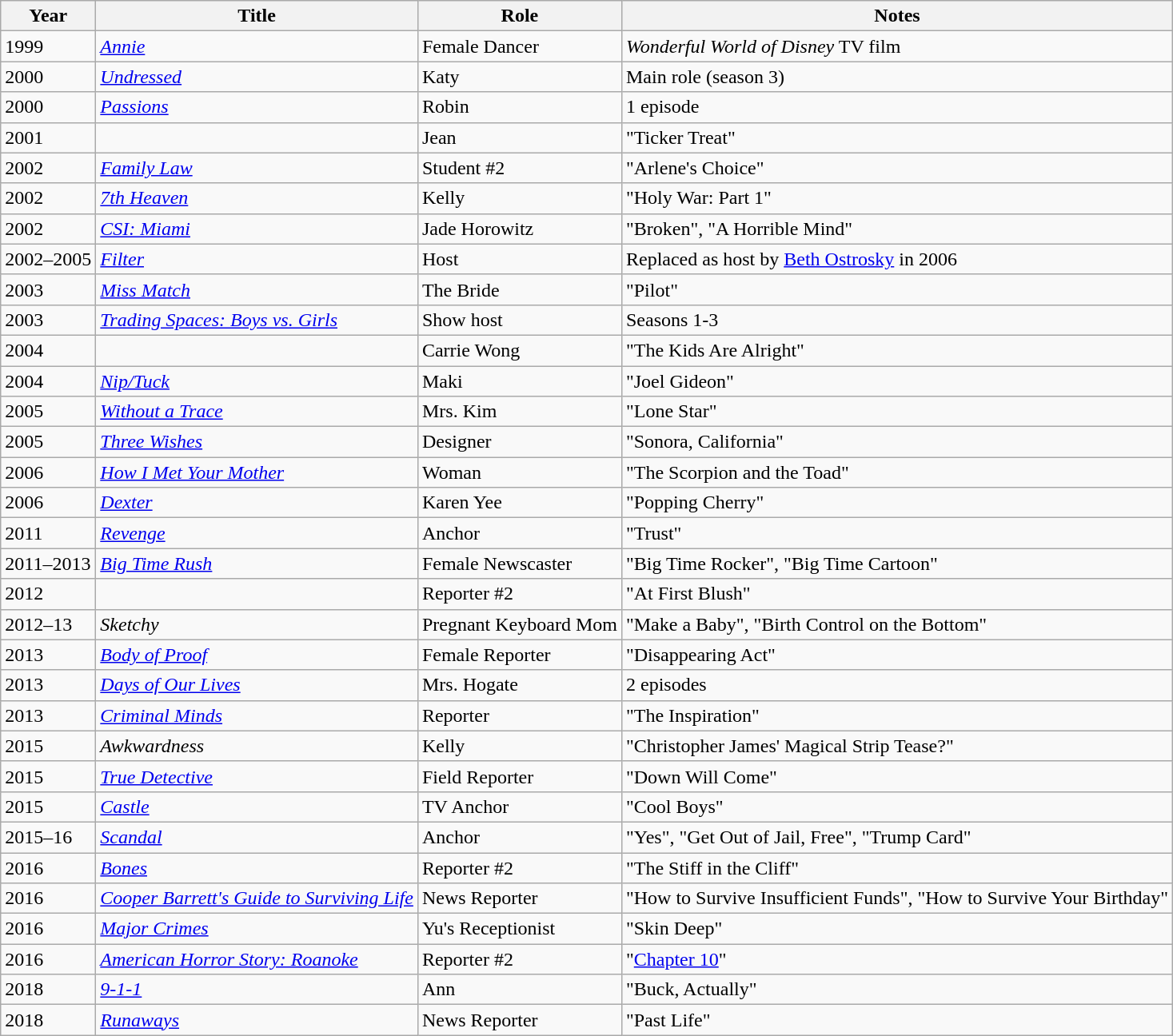<table class="wikitable sortable">
<tr>
<th>Year</th>
<th>Title</th>
<th>Role</th>
<th class="unsortable">Notes</th>
</tr>
<tr>
<td>1999</td>
<td><em><a href='#'>Annie</a></em></td>
<td>Female Dancer</td>
<td><em>Wonderful World of Disney</em> TV film</td>
</tr>
<tr>
<td>2000</td>
<td><em><a href='#'>Undressed</a></em></td>
<td>Katy</td>
<td>Main role (season 3)</td>
</tr>
<tr>
<td>2000</td>
<td><em><a href='#'>Passions</a></em></td>
<td>Robin</td>
<td>1 episode</td>
</tr>
<tr>
<td>2001</td>
<td><em></em></td>
<td>Jean</td>
<td>"Ticker Treat"</td>
</tr>
<tr>
<td>2002</td>
<td><em><a href='#'>Family Law</a></em></td>
<td>Student #2</td>
<td>"Arlene's Choice"</td>
</tr>
<tr>
<td>2002</td>
<td><em><a href='#'>7th Heaven</a></em></td>
<td>Kelly</td>
<td>"Holy War: Part 1"</td>
</tr>
<tr>
<td>2002</td>
<td><em><a href='#'>CSI: Miami</a></em></td>
<td>Jade Horowitz</td>
<td>"Broken", "A Horrible Mind"</td>
</tr>
<tr>
<td>2002–2005</td>
<td><em><a href='#'>Filter</a></em></td>
<td>Host</td>
<td>Replaced as host by <a href='#'>Beth Ostrosky</a> in 2006</td>
</tr>
<tr>
<td>2003</td>
<td><em><a href='#'>Miss Match</a></em></td>
<td>The Bride</td>
<td>"Pilot"</td>
</tr>
<tr>
<td>2003</td>
<td><em><a href='#'>Trading Spaces: Boys vs. Girls</a></em></td>
<td>Show host</td>
<td>Seasons 1-3</td>
</tr>
<tr>
<td>2004</td>
<td><em></em></td>
<td>Carrie Wong</td>
<td>"The Kids Are Alright"</td>
</tr>
<tr>
<td>2004</td>
<td><em><a href='#'>Nip/Tuck</a></em></td>
<td>Maki</td>
<td>"Joel Gideon"</td>
</tr>
<tr>
<td>2005</td>
<td><em><a href='#'>Without a Trace</a></em></td>
<td>Mrs. Kim</td>
<td>"Lone Star"</td>
</tr>
<tr>
<td>2005</td>
<td><em><a href='#'>Three Wishes</a></em></td>
<td>Designer</td>
<td>"Sonora, California"</td>
</tr>
<tr>
<td>2006</td>
<td><em><a href='#'>How I Met Your Mother</a></em></td>
<td>Woman</td>
<td>"The Scorpion and the Toad"</td>
</tr>
<tr>
<td>2006</td>
<td><em><a href='#'>Dexter</a></em></td>
<td>Karen Yee</td>
<td>"Popping Cherry"</td>
</tr>
<tr>
<td>2011</td>
<td><em><a href='#'>Revenge</a></em></td>
<td>Anchor</td>
<td>"Trust"</td>
</tr>
<tr>
<td>2011–2013</td>
<td><em><a href='#'>Big Time Rush</a></em></td>
<td>Female Newscaster</td>
<td>"Big Time Rocker", "Big Time Cartoon"</td>
</tr>
<tr>
<td>2012</td>
<td><em></em></td>
<td>Reporter #2</td>
<td>"At First Blush"</td>
</tr>
<tr>
<td>2012–13</td>
<td><em>Sketchy</em></td>
<td>Pregnant Keyboard Mom</td>
<td>"Make a Baby", "Birth Control on the Bottom"</td>
</tr>
<tr>
<td>2013</td>
<td><em><a href='#'>Body of Proof</a></em></td>
<td>Female Reporter</td>
<td>"Disappearing Act"</td>
</tr>
<tr>
<td>2013</td>
<td><em><a href='#'>Days of Our Lives</a></em></td>
<td>Mrs. Hogate</td>
<td>2 episodes</td>
</tr>
<tr>
<td>2013</td>
<td><em><a href='#'>Criminal Minds</a></em></td>
<td>Reporter</td>
<td>"The Inspiration"</td>
</tr>
<tr>
<td>2015</td>
<td><em>Awkwardness</em></td>
<td>Kelly</td>
<td>"Christopher James' Magical Strip Tease?"</td>
</tr>
<tr>
<td>2015</td>
<td><em><a href='#'>True Detective</a></em></td>
<td>Field Reporter</td>
<td>"Down Will Come"</td>
</tr>
<tr>
<td>2015</td>
<td><em><a href='#'>Castle</a></em></td>
<td>TV Anchor</td>
<td>"Cool Boys"</td>
</tr>
<tr>
<td>2015–16</td>
<td><em><a href='#'>Scandal</a></em></td>
<td>Anchor</td>
<td>"Yes", "Get Out of Jail, Free", "Trump Card"</td>
</tr>
<tr>
<td>2016</td>
<td><em><a href='#'>Bones</a></em></td>
<td>Reporter #2</td>
<td>"The Stiff in the Cliff"</td>
</tr>
<tr>
<td>2016</td>
<td><em><a href='#'>Cooper Barrett's Guide to Surviving Life</a></em></td>
<td>News Reporter</td>
<td>"How to Survive Insufficient Funds", "How to Survive Your Birthday"</td>
</tr>
<tr>
<td>2016</td>
<td><em><a href='#'>Major Crimes</a></em></td>
<td>Yu's Receptionist</td>
<td>"Skin Deep"</td>
</tr>
<tr>
<td>2016</td>
<td><em><a href='#'>American Horror Story: Roanoke</a></em></td>
<td>Reporter #2</td>
<td>"<a href='#'>Chapter 10</a>"</td>
</tr>
<tr>
<td>2018</td>
<td><em><a href='#'>9-1-1</a></em></td>
<td>Ann</td>
<td>"Buck, Actually"</td>
</tr>
<tr>
<td>2018</td>
<td><em><a href='#'>Runaways</a></em></td>
<td>News Reporter</td>
<td>"Past Life"</td>
</tr>
</table>
